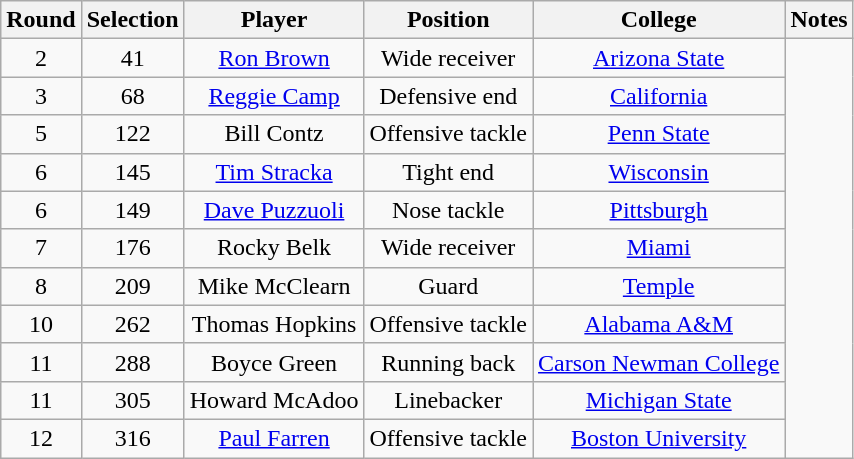<table class="wikitable" style="text-align:center">
<tr>
<th>Round</th>
<th>Selection</th>
<th>Player</th>
<th>Position</th>
<th>College</th>
<th>Notes</th>
</tr>
<tr>
<td>2</td>
<td>41</td>
<td><a href='#'>Ron Brown</a></td>
<td>Wide receiver</td>
<td><a href='#'>Arizona State</a></td>
</tr>
<tr style="text-align:center;" bgcolor="">
<td>3</td>
<td>68</td>
<td><a href='#'>Reggie Camp</a></td>
<td>Defensive end</td>
<td><a href='#'>California</a></td>
</tr>
<tr style="text-align:center;" bgcolor="">
<td>5</td>
<td>122</td>
<td>Bill Contz</td>
<td>Offensive tackle</td>
<td><a href='#'>Penn State</a></td>
</tr>
<tr style="text-align:center;" bgcolor="">
<td>6</td>
<td>145</td>
<td><a href='#'>Tim Stracka</a></td>
<td>Tight end</td>
<td><a href='#'>Wisconsin</a></td>
</tr>
<tr style="text-align:center;" bgcolor="">
<td>6</td>
<td>149</td>
<td><a href='#'>Dave Puzzuoli</a></td>
<td>Nose tackle</td>
<td><a href='#'>Pittsburgh</a></td>
</tr>
<tr style="text-align:center;" bgcolor="">
<td>7</td>
<td>176</td>
<td>Rocky Belk</td>
<td>Wide receiver</td>
<td><a href='#'>Miami</a></td>
</tr>
<tr style="text-align:center;" bgcolor="">
<td>8</td>
<td>209</td>
<td>Mike McClearn</td>
<td>Guard</td>
<td><a href='#'>Temple</a></td>
</tr>
<tr style="text-align:center;" bgcolor="">
<td>10</td>
<td>262</td>
<td>Thomas Hopkins</td>
<td>Offensive tackle</td>
<td><a href='#'>Alabama A&M</a></td>
</tr>
<tr style="text-align:center;" bgcolor="">
<td>11</td>
<td>288</td>
<td>Boyce Green</td>
<td>Running back</td>
<td><a href='#'>Carson Newman College</a></td>
</tr>
<tr style="text-align:center;" bgcolor="">
<td>11</td>
<td>305</td>
<td>Howard McAdoo</td>
<td>Linebacker</td>
<td><a href='#'>Michigan State</a></td>
</tr>
<tr style="text-align:center;" bgcolor="">
<td>12</td>
<td>316</td>
<td><a href='#'>Paul Farren</a></td>
<td>Offensive tackle</td>
<td><a href='#'>Boston University</a></td>
</tr>
</table>
